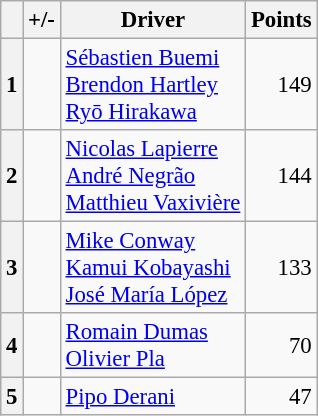<table class="wikitable" style="font-size:95%;">
<tr>
<th scope="col"></th>
<th scope="col">+/-</th>
<th scope="col">Driver</th>
<th scope="col">Points</th>
</tr>
<tr>
<th align="center">1</th>
<td align="left"></td>
<td> <a href='#'>Sébastien Buemi</a><br> <a href='#'>Brendon Hartley</a><br> <a href='#'>Ryō Hirakawa</a></td>
<td align="right">149</td>
</tr>
<tr>
<th align="center">2</th>
<td align="left"></td>
<td> <a href='#'>Nicolas Lapierre</a><br> <a href='#'>André Negrão</a><br> <a href='#'>Matthieu Vaxivière</a></td>
<td align="right">144</td>
</tr>
<tr>
<th align="center">3</th>
<td align="left"></td>
<td> <a href='#'>Mike Conway</a><br> <a href='#'>Kamui Kobayashi</a><br> <a href='#'>José María López</a></td>
<td align="right">133</td>
</tr>
<tr>
<th align="center">4</th>
<td align="left"></td>
<td> <a href='#'>Romain Dumas</a><br> <a href='#'>Olivier Pla</a></td>
<td align="right">70</td>
</tr>
<tr>
<th align="center">5</th>
<td align="left"></td>
<td> <a href='#'>Pipo Derani</a></td>
<td align="right">47</td>
</tr>
</table>
